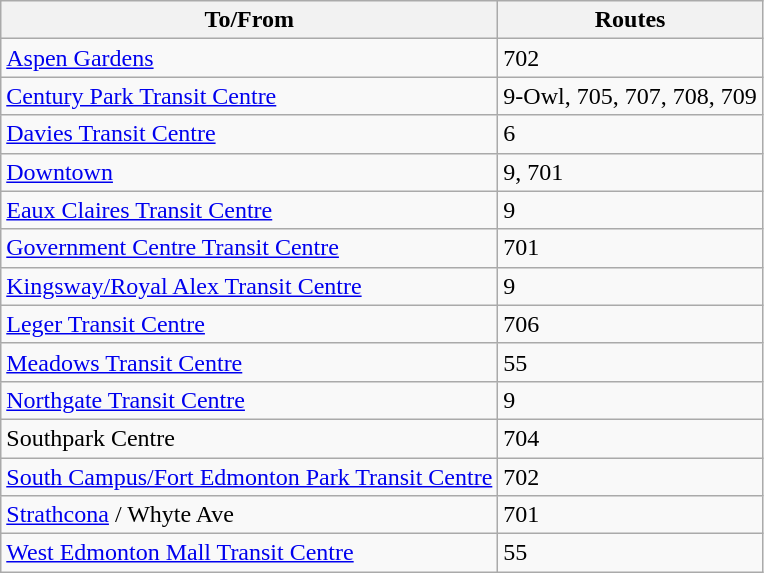<table class="wikitable mw-collapsible mw-collapsed" style="font-size: 100%" width=align=>
<tr>
<th>To/From</th>
<th>Routes</th>
</tr>
<tr>
<td><a href='#'>Aspen Gardens</a></td>
<td>702</td>
</tr>
<tr>
<td><a href='#'>Century Park Transit Centre</a></td>
<td>9-Owl, 705, 707, 708, 709</td>
</tr>
<tr>
<td><a href='#'>Davies Transit Centre</a></td>
<td>6</td>
</tr>
<tr>
<td><a href='#'>Downtown</a></td>
<td>9, 701</td>
</tr>
<tr>
<td><a href='#'>Eaux Claires Transit Centre</a></td>
<td>9</td>
</tr>
<tr>
<td><a href='#'>Government Centre Transit Centre</a></td>
<td>701</td>
</tr>
<tr>
<td><a href='#'>Kingsway/Royal Alex Transit Centre</a></td>
<td>9</td>
</tr>
<tr>
<td><a href='#'>Leger Transit Centre</a></td>
<td>706</td>
</tr>
<tr>
<td><a href='#'>Meadows Transit Centre</a></td>
<td>55</td>
</tr>
<tr>
<td><a href='#'>Northgate Transit Centre</a></td>
<td>9</td>
</tr>
<tr>
<td>Southpark Centre</td>
<td>704</td>
</tr>
<tr>
<td><a href='#'>South Campus/Fort Edmonton Park Transit Centre</a></td>
<td>702</td>
</tr>
<tr>
<td><a href='#'>Strathcona</a> / Whyte Ave</td>
<td>701</td>
</tr>
<tr>
<td><a href='#'>West Edmonton Mall Transit Centre</a></td>
<td>55</td>
</tr>
</table>
